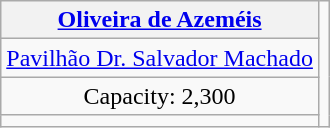<table class="wikitable">
<tr>
<th><a href='#'>Oliveira de Azeméis</a></th>
<td rowspan=4></td>
</tr>
<tr>
<td align=center><a href='#'>Pavilhão Dr. Salvador Machado</a></td>
</tr>
<tr>
<td align=center>Capacity: 2,300</td>
</tr>
<tr>
<td></td>
</tr>
</table>
